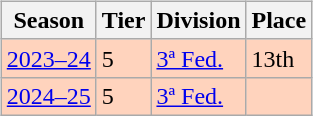<table>
<tr>
<td valign="top" width=0%><br><table class="wikitable">
<tr style="background:#f0f6fa;">
<th>Season</th>
<th>Tier</th>
<th>Division</th>
<th>Place</th>
</tr>
<tr>
<td style="background:#FFD3BD;"><a href='#'>2023–24</a></td>
<td style="background:#FFD3BD;">5</td>
<td style="background:#FFD3BD;"><a href='#'>3ª Fed.</a></td>
<td style="background:#FFD3BD;">13th</td>
</tr>
<tr>
<td style="background:#FFD3BD;"><a href='#'>2024–25</a></td>
<td style="background:#FFD3BD;">5</td>
<td style="background:#FFD3BD;"><a href='#'>3ª Fed.</a></td>
<td style="background:#FFD3BD;"></td>
</tr>
</table>
</td>
</tr>
</table>
